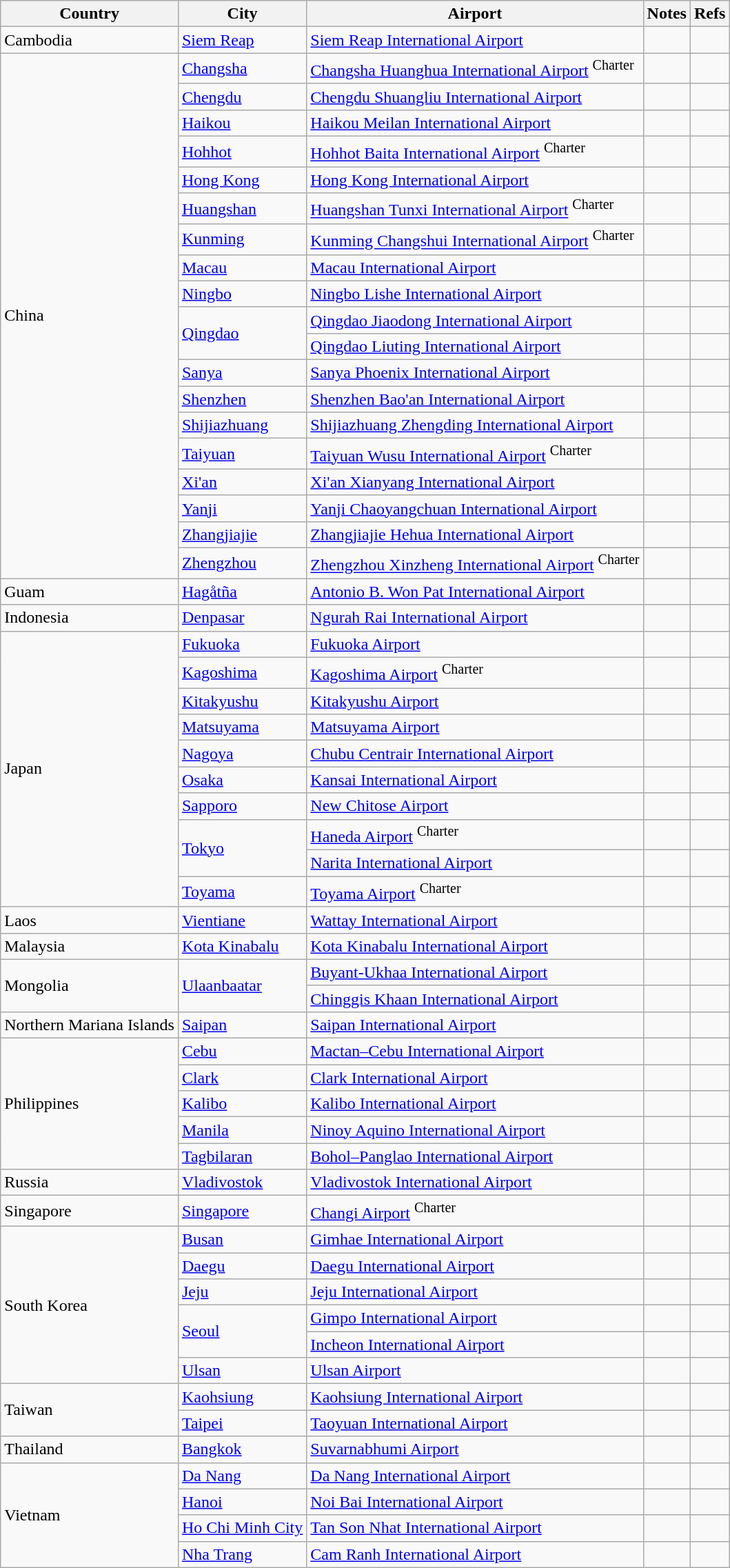<table class="wikitable sortable">
<tr>
<th>Country</th>
<th>City</th>
<th>Airport</th>
<th>Notes</th>
<th>Refs</th>
</tr>
<tr>
<td>Cambodia</td>
<td><a href='#'>Siem Reap</a></td>
<td><a href='#'>Siem Reap International Airport</a></td>
<td></td>
<td align=center></td>
</tr>
<tr>
<td rowspan="19">China</td>
<td><a href='#'>Changsha</a></td>
<td><a href='#'>Changsha Huanghua International Airport</a> <sup>Charter</sup></td>
<td></td>
<td align=center></td>
</tr>
<tr>
<td><a href='#'>Chengdu</a></td>
<td><a href='#'>Chengdu Shuangliu International Airport</a></td>
<td></td>
<td align=center></td>
</tr>
<tr>
<td><a href='#'>Haikou</a></td>
<td><a href='#'>Haikou Meilan International Airport</a></td>
<td align=center></td>
<td align=center></td>
</tr>
<tr>
<td><a href='#'>Hohhot</a></td>
<td><a href='#'>Hohhot Baita International Airport</a> <sup>Charter</sup></td>
<td></td>
<td align=center></td>
</tr>
<tr>
<td><a href='#'>Hong Kong</a></td>
<td><a href='#'>Hong Kong International Airport</a></td>
<td align=center></td>
<td align=center></td>
</tr>
<tr>
<td><a href='#'>Huangshan</a></td>
<td><a href='#'>Huangshan Tunxi International Airport</a> <sup>Charter</sup></td>
<td></td>
<td align=center></td>
</tr>
<tr>
<td><a href='#'>Kunming</a></td>
<td><a href='#'>Kunming Changshui International Airport</a> <sup>Charter</sup></td>
<td></td>
<td align=center></td>
</tr>
<tr>
<td><a href='#'>Macau</a></td>
<td><a href='#'>Macau International Airport</a></td>
<td align=center></td>
<td align=center></td>
</tr>
<tr>
<td><a href='#'>Ningbo</a></td>
<td><a href='#'>Ningbo Lishe International Airport</a></td>
<td align=center></td>
<td align=center></td>
</tr>
<tr>
<td rowspan="2"><a href='#'>Qingdao</a></td>
<td><a href='#'>Qingdao Jiaodong International Airport</a></td>
<td align=center></td>
<td align=center></td>
</tr>
<tr>
<td><a href='#'>Qingdao Liuting International Airport</a></td>
<td></td>
<td align=center></td>
</tr>
<tr>
<td><a href='#'>Sanya</a></td>
<td><a href='#'>Sanya Phoenix International Airport</a></td>
<td align=center></td>
<td align=center></td>
</tr>
<tr>
<td><a href='#'>Shenzhen</a></td>
<td><a href='#'>Shenzhen Bao'an International Airport</a></td>
<td align=center></td>
<td align=center></td>
</tr>
<tr>
<td><a href='#'>Shijiazhuang</a></td>
<td><a href='#'>Shijiazhuang Zhengding International Airport</a></td>
<td></td>
<td align=center></td>
</tr>
<tr>
<td><a href='#'>Taiyuan</a></td>
<td><a href='#'>Taiyuan Wusu International Airport</a> <sup>Charter</sup></td>
<td></td>
<td align=center></td>
</tr>
<tr>
<td><a href='#'>Xi'an</a></td>
<td><a href='#'>Xi'an Xianyang International Airport</a></td>
<td align=center></td>
<td align=center></td>
</tr>
<tr>
<td><a href='#'>Yanji</a></td>
<td><a href='#'>Yanji Chaoyangchuan International Airport</a></td>
<td align=center></td>
<td align=center></td>
</tr>
<tr>
<td><a href='#'>Zhangjiajie</a></td>
<td><a href='#'>Zhangjiajie Hehua International Airport</a></td>
<td align=center></td>
<td align=center></td>
</tr>
<tr>
<td><a href='#'>Zhengzhou</a></td>
<td><a href='#'>Zhengzhou Xinzheng International Airport</a> <sup>Charter</sup></td>
<td></td>
<td align=center></td>
</tr>
<tr>
<td>Guam</td>
<td><a href='#'>Hagåtña</a></td>
<td><a href='#'>Antonio B. Won Pat International Airport</a></td>
<td align=center></td>
<td align=center></td>
</tr>
<tr>
<td>Indonesia</td>
<td><a href='#'>Denpasar</a></td>
<td><a href='#'>Ngurah Rai International Airport</a></td>
<td align=center></td>
<td align=center></td>
</tr>
<tr>
<td rowspan="10">Japan</td>
<td><a href='#'>Fukuoka</a></td>
<td><a href='#'>Fukuoka Airport</a></td>
<td align=center></td>
<td align=center></td>
</tr>
<tr>
<td><a href='#'>Kagoshima</a></td>
<td><a href='#'>Kagoshima Airport</a> <sup>Charter</sup></td>
<td></td>
<td align=center></td>
</tr>
<tr>
<td><a href='#'>Kitakyushu</a></td>
<td><a href='#'>Kitakyushu Airport</a></td>
<td align=center></td>
<td align=center></td>
</tr>
<tr>
<td><a href='#'>Matsuyama</a></td>
<td><a href='#'>Matsuyama Airport</a></td>
<td align=center></td>
<td align=center></td>
</tr>
<tr>
<td><a href='#'>Nagoya</a></td>
<td><a href='#'>Chubu Centrair International Airport</a></td>
<td></td>
<td align=center></td>
</tr>
<tr>
<td><a href='#'>Osaka</a></td>
<td><a href='#'>Kansai International Airport</a></td>
<td align=center></td>
<td align=center></td>
</tr>
<tr>
<td><a href='#'>Sapporo</a></td>
<td><a href='#'>New Chitose Airport</a></td>
<td align=center></td>
<td align=center></td>
</tr>
<tr>
<td rowspan="2"><a href='#'>Tokyo</a></td>
<td><a href='#'>Haneda Airport</a> <sup>Charter</sup></td>
<td></td>
<td align=center></td>
</tr>
<tr>
<td><a href='#'>Narita International Airport</a></td>
<td align=center></td>
<td align=center></td>
</tr>
<tr>
<td><a href='#'>Toyama</a></td>
<td><a href='#'>Toyama Airport</a> <sup>Charter</sup></td>
<td align=center></td>
<td align=center></td>
</tr>
<tr>
<td>Laos</td>
<td><a href='#'>Vientiane</a></td>
<td><a href='#'>Wattay International Airport</a></td>
<td align=center></td>
<td align=center></td>
</tr>
<tr>
<td>Malaysia</td>
<td><a href='#'>Kota Kinabalu</a></td>
<td><a href='#'>Kota Kinabalu International Airport</a></td>
<td align=center></td>
<td align=center></td>
</tr>
<tr>
<td rowspan="2">Mongolia</td>
<td rowspan="2"><a href='#'>Ulaanbaatar</a></td>
<td><a href='#'>Buyant-Ukhaa International Airport</a></td>
<td></td>
<td align=center></td>
</tr>
<tr>
<td><a href='#'>Chinggis Khaan International Airport</a></td>
<td align=center></td>
<td align=center></td>
</tr>
<tr>
<td>Northern Mariana Islands</td>
<td><a href='#'>Saipan</a></td>
<td><a href='#'>Saipan International Airport</a></td>
<td align=center></td>
<td align=center></td>
</tr>
<tr>
<td rowspan="5">Philippines</td>
<td><a href='#'>Cebu</a></td>
<td><a href='#'>Mactan–Cebu International Airport</a></td>
<td align=center></td>
<td align=center></td>
</tr>
<tr>
<td><a href='#'>Clark</a></td>
<td><a href='#'>Clark International Airport</a></td>
<td></td>
<td align=center></td>
</tr>
<tr>
<td><a href='#'>Kalibo</a></td>
<td><a href='#'>Kalibo International Airport</a></td>
<td align=center></td>
<td align=center></td>
</tr>
<tr>
<td><a href='#'>Manila</a></td>
<td><a href='#'>Ninoy Aquino International Airport</a></td>
<td></td>
<td align=center></td>
</tr>
<tr>
<td><a href='#'>Tagbilaran</a></td>
<td><a href='#'>Bohol–Panglao International Airport</a></td>
<td align=center></td>
<td align=center></td>
</tr>
<tr>
<td>Russia</td>
<td><a href='#'>Vladivostok</a></td>
<td><a href='#'>Vladivostok International Airport</a></td>
<td></td>
<td align=center></td>
</tr>
<tr>
<td>Singapore</td>
<td><a href='#'>Singapore</a></td>
<td><a href='#'>Changi Airport</a> <sup>Charter</sup></td>
<td></td>
<td align=center></td>
</tr>
<tr>
<td rowspan="6">South Korea</td>
<td><a href='#'>Busan</a></td>
<td><a href='#'>Gimhae International Airport</a></td>
<td></td>
<td align=center></td>
</tr>
<tr>
<td><a href='#'>Daegu</a></td>
<td><a href='#'>Daegu International Airport</a></td>
<td></td>
<td align=center></td>
</tr>
<tr>
<td><a href='#'>Jeju</a></td>
<td><a href='#'>Jeju International Airport</a></td>
<td align=center></td>
<td align=center></td>
</tr>
<tr>
<td rowspan="2"><a href='#'>Seoul</a></td>
<td><a href='#'>Gimpo International Airport</a></td>
<td align=center></td>
<td align=center></td>
</tr>
<tr>
<td><a href='#'>Incheon International Airport</a></td>
<td align=center></td>
<td align=center></td>
</tr>
<tr>
<td><a href='#'>Ulsan</a></td>
<td><a href='#'>Ulsan Airport</a></td>
<td></td>
<td align=center></td>
</tr>
<tr>
<td rowspan="2">Taiwan</td>
<td><a href='#'>Kaohsiung</a></td>
<td><a href='#'>Kaohsiung International Airport</a></td>
<td align=center></td>
<td align=center></td>
</tr>
<tr>
<td><a href='#'>Taipei</a></td>
<td><a href='#'>Taoyuan International Airport</a></td>
<td align=center></td>
<td align=center></td>
</tr>
<tr>
<td>Thailand</td>
<td><a href='#'>Bangkok</a></td>
<td><a href='#'>Suvarnabhumi Airport</a></td>
<td align=center></td>
<td align=center></td>
</tr>
<tr>
<td rowspan="4">Vietnam</td>
<td><a href='#'>Da Nang</a></td>
<td><a href='#'>Da Nang International Airport</a></td>
<td align=center></td>
<td align=center></td>
</tr>
<tr>
<td><a href='#'>Hanoi</a></td>
<td><a href='#'>Noi Bai International Airport</a></td>
<td align=center></td>
<td align=center></td>
</tr>
<tr>
<td><a href='#'>Ho Chi Minh City</a></td>
<td><a href='#'>Tan Son Nhat International Airport</a></td>
<td align=center></td>
<td align=center></td>
</tr>
<tr>
<td><a href='#'>Nha Trang</a></td>
<td><a href='#'>Cam Ranh International Airport</a></td>
<td align=center></td>
<td align=center></td>
</tr>
</table>
